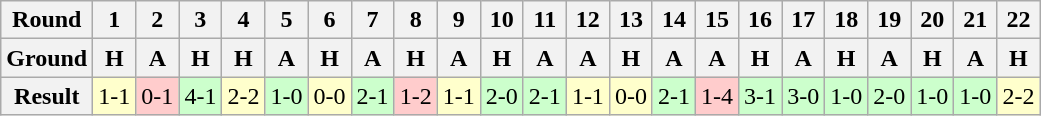<table class="wikitable">
<tr>
<th>Round</th>
<th>1</th>
<th>2</th>
<th>3</th>
<th>4</th>
<th>5</th>
<th>6</th>
<th>7</th>
<th>8</th>
<th>9</th>
<th>10</th>
<th>11</th>
<th>12</th>
<th>13</th>
<th>14</th>
<th>15</th>
<th>16</th>
<th>17</th>
<th>18</th>
<th>19</th>
<th>20</th>
<th>21</th>
<th>22</th>
</tr>
<tr>
<th>Ground</th>
<th>H</th>
<th>A</th>
<th>H</th>
<th>H</th>
<th>A</th>
<th>H</th>
<th>A</th>
<th>H</th>
<th>A</th>
<th>H</th>
<th>A</th>
<th>A</th>
<th>H</th>
<th>A</th>
<th>A</th>
<th>H</th>
<th>A</th>
<th>H</th>
<th>A</th>
<th>H</th>
<th>A</th>
<th>H</th>
</tr>
<tr>
<th>Result</th>
<td bgcolor="#FFFFCC">1-1</td>
<td bgcolor="#FFCCCC">0-1</td>
<td bgcolor="#CCFFCC">4-1</td>
<td bgcolor="#FFFFCC">2-2</td>
<td bgcolor="#CCFFCC">1-0</td>
<td bgcolor="#FFFFCC">0-0</td>
<td bgcolor="#CCFFCC">2-1</td>
<td bgcolor="#FFCCCC">1-2</td>
<td bgcolor="#FFFFCC">1-1</td>
<td bgcolor="#CCFFCC">2-0</td>
<td bgcolor="#CCFFCC">2-1</td>
<td bgcolor="#FFFFCC">1-1</td>
<td bgcolor="#FFFFCC">0-0</td>
<td bgcolor="#CCFFCC">2-1</td>
<td bgcolor="#FFCCCC">1-4</td>
<td bgcolor="#CCFFCC">3-1</td>
<td bgcolor="#CCFFCC">3-0</td>
<td bgcolor="#CCFFCC">1-0</td>
<td bgcolor="#CCFFCC">2-0</td>
<td bgcolor="#CCFFCC">1-0</td>
<td bgcolor="#CCFFCC">1-0</td>
<td bgcolor="#FFFFCC">2-2</td>
</tr>
</table>
